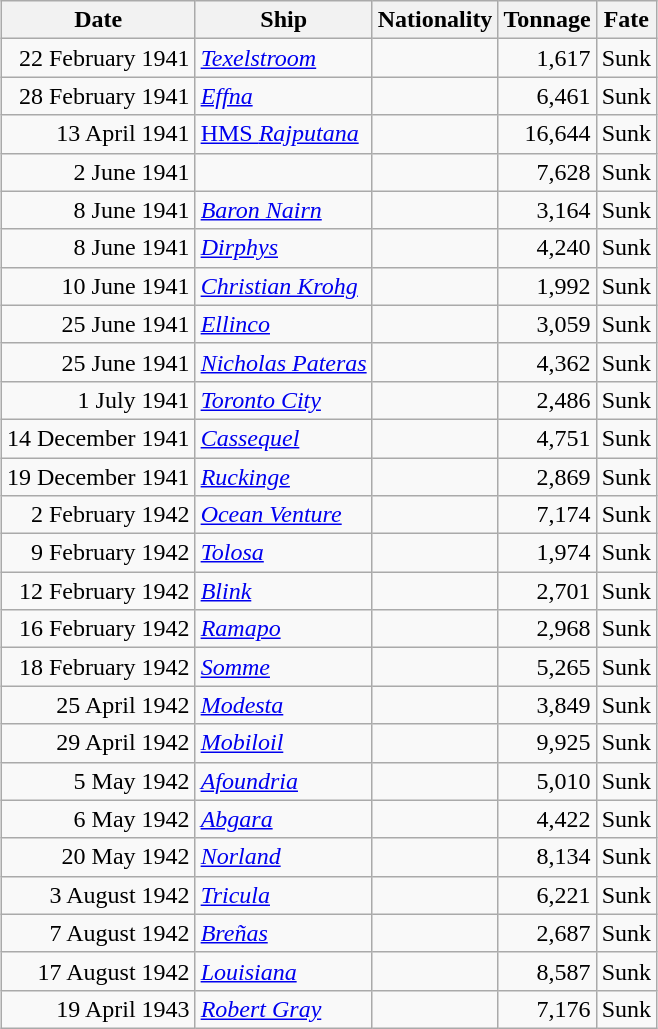<table class="wikitable sortable" style="margin: 1em auto 1em auto;"|->
<tr>
<th>Date</th>
<th>Ship</th>
<th>Nationality</th>
<th>Tonnage</th>
<th>Fate</th>
</tr>
<tr>
<td align="right">22 February 1941</td>
<td align="left"><a href='#'><em>Texelstroom</em></a></td>
<td align="left"></td>
<td align="right">1,617</td>
<td align="left">Sunk</td>
</tr>
<tr>
<td align="right">28 February 1941</td>
<td align="left"><a href='#'><em>Effna</em></a></td>
<td align="left"></td>
<td align="right">6,461</td>
<td align="left">Sunk</td>
</tr>
<tr>
<td align="right">13 April 1941</td>
<td align="left"><a href='#'>HMS <em>Rajputana</em></a></td>
<td align="left"></td>
<td align="right">16,644</td>
<td align="left">Sunk</td>
</tr>
<tr>
<td align="right">2 June 1941</td>
<td align="left"></td>
<td align="left"></td>
<td align="right">7,628</td>
<td align="left">Sunk</td>
</tr>
<tr>
<td align="right">8 June 1941</td>
<td align="left"><a href='#'><em>Baron Nairn</em></a></td>
<td align="left"></td>
<td align="right">3,164</td>
<td align="left">Sunk</td>
</tr>
<tr>
<td align="right">8 June 1941</td>
<td align="left"><a href='#'><em>Dirphys</em></a></td>
<td align="left"></td>
<td align="right">4,240</td>
<td align="left">Sunk</td>
</tr>
<tr>
<td align="right">10 June 1941</td>
<td align="left"><a href='#'><em>Christian Krohg</em></a></td>
<td align="left"></td>
<td align="right">1,992</td>
<td align="left">Sunk</td>
</tr>
<tr>
<td align="right">25 June 1941</td>
<td align="left"><a href='#'><em>Ellinco</em></a></td>
<td align="left"></td>
<td align="right">3,059</td>
<td align="left">Sunk</td>
</tr>
<tr>
<td align="right">25 June 1941</td>
<td align="left"><a href='#'><em>Nicholas Pateras</em></a></td>
<td align="left"></td>
<td align="right">4,362</td>
<td align="left">Sunk</td>
</tr>
<tr>
<td align="right">1 July 1941</td>
<td align="left"><a href='#'><em>Toronto City</em></a></td>
<td align="left"></td>
<td align="right">2,486</td>
<td align="left">Sunk</td>
</tr>
<tr>
<td align="right">14 December 1941</td>
<td align="left"><a href='#'><em>Cassequel</em></a></td>
<td align="left"></td>
<td align="right">4,751</td>
<td align="left">Sunk</td>
</tr>
<tr>
<td align="right">19 December 1941</td>
<td align="left"><a href='#'><em>Ruckinge</em></a></td>
<td align="left"></td>
<td align="right">2,869</td>
<td align="left">Sunk</td>
</tr>
<tr>
<td align="right">2 February 1942</td>
<td align="left"><a href='#'><em>Ocean Venture</em></a></td>
<td align="left"></td>
<td align="right">7,174</td>
<td align="left">Sunk</td>
</tr>
<tr>
<td align="right">9 February 1942</td>
<td align="left"><a href='#'><em>Tolosa</em></a></td>
<td align="left"></td>
<td align="right">1,974</td>
<td align="left">Sunk</td>
</tr>
<tr>
<td align="right">12 February 1942</td>
<td align="left"><a href='#'><em>Blink</em></a></td>
<td align="left"></td>
<td align="right">2,701</td>
<td align="left">Sunk</td>
</tr>
<tr>
<td align="right">16 February 1942</td>
<td align="left"><a href='#'><em>Ramapo</em></a></td>
<td align="left"></td>
<td align="right">2,968</td>
<td align="left">Sunk</td>
</tr>
<tr>
<td align="right">18 February 1942</td>
<td align="left"><a href='#'><em>Somme</em></a></td>
<td align="left"></td>
<td align="right">5,265</td>
<td align="left">Sunk</td>
</tr>
<tr>
<td align="right">25 April 1942</td>
<td align="left"><a href='#'><em>Modesta</em></a></td>
<td align="left"></td>
<td align="right">3,849</td>
<td align="left">Sunk</td>
</tr>
<tr>
<td align="right">29 April 1942</td>
<td align="left"><a href='#'><em>Mobiloil</em></a></td>
<td align="left"></td>
<td align="right">9,925</td>
<td align="left">Sunk</td>
</tr>
<tr>
<td align="right">5 May 1942</td>
<td align="left"><a href='#'><em>Afoundria</em></a></td>
<td align="left"></td>
<td align="right">5,010</td>
<td align="left">Sunk</td>
</tr>
<tr>
<td align="right">6 May 1942</td>
<td align="left"><a href='#'><em>Abgara</em></a></td>
<td align="left"></td>
<td align="right">4,422</td>
<td align="left">Sunk</td>
</tr>
<tr>
<td align="right">20 May 1942</td>
<td align="left"><a href='#'><em>Norland</em></a></td>
<td align="left"></td>
<td align="right">8,134</td>
<td align="left">Sunk</td>
</tr>
<tr>
<td align="right">3 August 1942</td>
<td align="left"><a href='#'><em>Tricula</em></a></td>
<td align="left"></td>
<td align="right">6,221</td>
<td align="left">Sunk</td>
</tr>
<tr>
<td align="right">7 August 1942</td>
<td align="left"><a href='#'><em>Breñas</em></a></td>
<td align="left"></td>
<td align="right">2,687</td>
<td align="left">Sunk</td>
</tr>
<tr>
<td align="right">17 August 1942</td>
<td align="left"><a href='#'><em>Louisiana</em></a></td>
<td align="left"></td>
<td align="right">8,587</td>
<td align="left">Sunk</td>
</tr>
<tr>
<td align="right">19 April 1943</td>
<td align="left"><a href='#'><em>Robert Gray</em></a></td>
<td align="left"></td>
<td align="right">7,176</td>
<td align="left">Sunk</td>
</tr>
</table>
